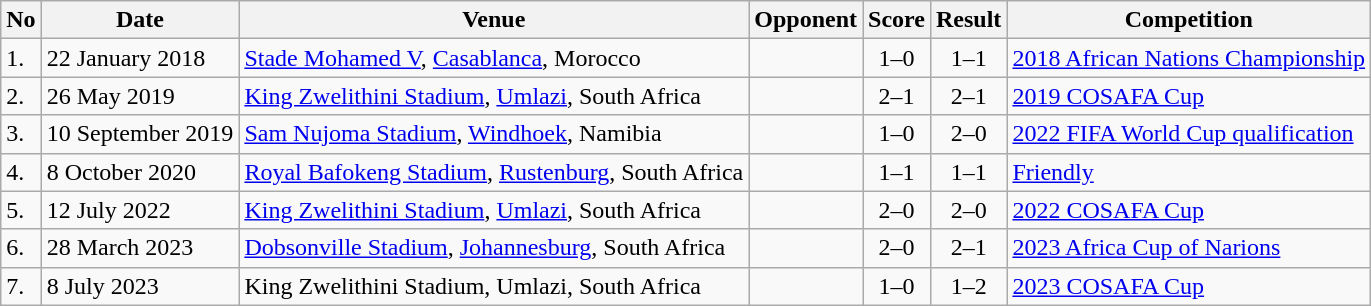<table class="wikitable" style="font-size:100%;">
<tr>
<th>No</th>
<th>Date</th>
<th>Venue</th>
<th>Opponent</th>
<th>Score</th>
<th>Result</th>
<th>Competition</th>
</tr>
<tr>
<td>1.</td>
<td>22 January 2018</td>
<td><a href='#'>Stade Mohamed V</a>, <a href='#'>Casablanca</a>, Morocco</td>
<td></td>
<td align=center>1–0</td>
<td align=center>1–1</td>
<td><a href='#'>2018 African Nations Championship</a></td>
</tr>
<tr>
<td>2.</td>
<td>26 May 2019</td>
<td><a href='#'>King Zwelithini Stadium</a>, <a href='#'>Umlazi</a>, South Africa</td>
<td></td>
<td align=center>2–1</td>
<td align=center>2–1</td>
<td><a href='#'>2019 COSAFA Cup</a></td>
</tr>
<tr>
<td>3.</td>
<td>10 September 2019</td>
<td><a href='#'>Sam Nujoma Stadium</a>, <a href='#'>Windhoek</a>, Namibia</td>
<td></td>
<td align=center>1–0</td>
<td align=center>2–0</td>
<td><a href='#'>2022 FIFA World Cup qualification</a></td>
</tr>
<tr>
<td>4.</td>
<td>8 October 2020</td>
<td><a href='#'>Royal Bafokeng Stadium</a>, <a href='#'>Rustenburg</a>, South Africa</td>
<td></td>
<td align=center>1–1</td>
<td align=center>1–1</td>
<td><a href='#'>Friendly</a></td>
</tr>
<tr>
<td>5.</td>
<td>12 July 2022</td>
<td><a href='#'>King Zwelithini Stadium</a>, <a href='#'>Umlazi</a>, South Africa</td>
<td></td>
<td align=center>2–0</td>
<td align=center>2–0</td>
<td><a href='#'>2022 COSAFA Cup</a></td>
</tr>
<tr>
<td>6.</td>
<td>28 March 2023</td>
<td><a href='#'>Dobsonville Stadium</a>, <a href='#'>Johannesburg</a>, South Africa</td>
<td></td>
<td align=center>2–0</td>
<td align=center>2–1</td>
<td><a href='#'>2023 Africa Cup of Narions</a></td>
</tr>
<tr>
<td>7.</td>
<td>8 July 2023</td>
<td>King Zwelithini Stadium, Umlazi, South Africa</td>
<td></td>
<td align=center>1–0</td>
<td align=center>1–2</td>
<td><a href='#'>2023 COSAFA Cup</a></td>
</tr>
</table>
